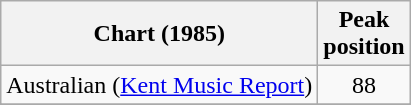<table class="wikitable">
<tr>
<th>Chart (1985)</th>
<th>Peak<br>position</th>
</tr>
<tr>
<td>Australian (<a href='#'>Kent Music Report</a>)</td>
<td align="center">88</td>
</tr>
<tr>
</tr>
<tr>
</tr>
</table>
